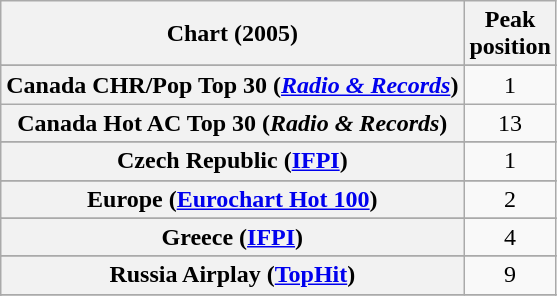<table class="wikitable sortable plainrowheaders" style="text-align:center">
<tr>
<th scope="col">Chart (2005)</th>
<th scope="col">Peak<br>position</th>
</tr>
<tr>
</tr>
<tr>
</tr>
<tr>
</tr>
<tr>
</tr>
<tr>
</tr>
<tr>
<th scope="row">Canada CHR/Pop Top 30 (<em><a href='#'>Radio & Records</a></em>)</th>
<td>1</td>
</tr>
<tr>
<th scope="row">Canada Hot AC Top 30 (<em>Radio & Records</em>)</th>
<td>13</td>
</tr>
<tr>
</tr>
<tr>
<th scope="row">Czech Republic (<a href='#'>IFPI</a>)</th>
<td>1</td>
</tr>
<tr>
</tr>
<tr>
<th scope="row">Europe (<a href='#'>Eurochart Hot 100</a>)</th>
<td>2</td>
</tr>
<tr>
</tr>
<tr>
</tr>
<tr>
</tr>
<tr>
<th scope="row">Greece (<a href='#'>IFPI</a>)</th>
<td>4</td>
</tr>
<tr>
</tr>
<tr>
</tr>
<tr>
</tr>
<tr>
</tr>
<tr>
</tr>
<tr>
</tr>
<tr>
</tr>
<tr>
<th scope="row">Russia Airplay (<a href='#'>TopHit</a>)</th>
<td>9</td>
</tr>
<tr>
</tr>
<tr>
</tr>
<tr>
</tr>
<tr>
</tr>
<tr>
</tr>
<tr>
</tr>
<tr>
</tr>
<tr>
</tr>
<tr>
</tr>
<tr>
</tr>
<tr>
</tr>
<tr>
</tr>
</table>
